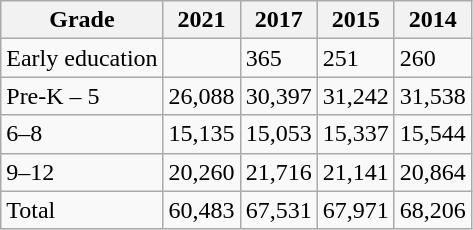<table class="wikitable">
<tr>
<th>Grade</th>
<th>2021</th>
<th>2017</th>
<th>2015</th>
<th>2014</th>
</tr>
<tr>
<td>Early education</td>
<td></td>
<td>365</td>
<td>251</td>
<td>260</td>
</tr>
<tr>
<td>Pre-K – 5</td>
<td>26,088</td>
<td>30,397</td>
<td>31,242</td>
<td>31,538</td>
</tr>
<tr>
<td>6–8</td>
<td>15,135</td>
<td>15,053</td>
<td>15,337</td>
<td>15,544</td>
</tr>
<tr>
<td>9–12</td>
<td>20,260</td>
<td>21,716</td>
<td>21,141</td>
<td>20,864</td>
</tr>
<tr>
<td>Total</td>
<td>60,483</td>
<td>67,531</td>
<td>67,971</td>
<td>68,206</td>
</tr>
</table>
